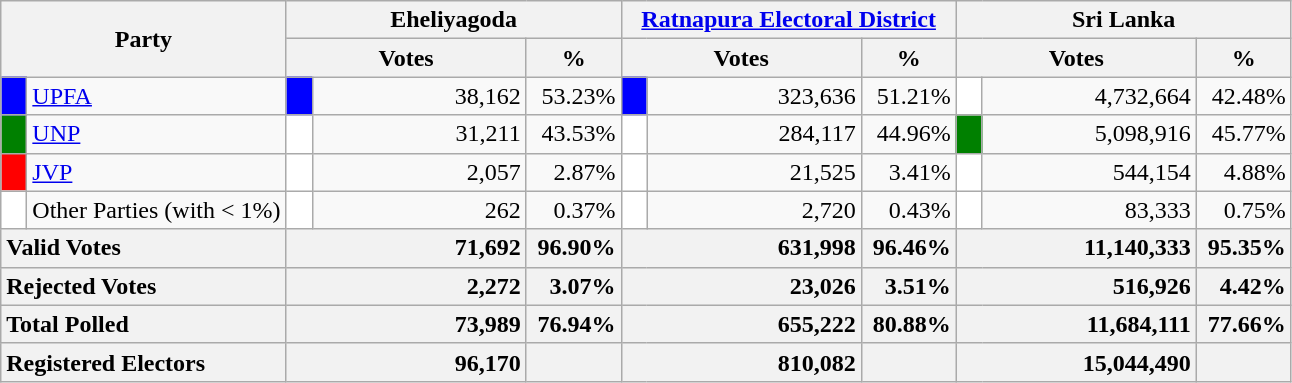<table class="wikitable">
<tr>
<th colspan="2" width="144px"rowspan="2">Party</th>
<th colspan="3" width="216px">Eheliyagoda</th>
<th colspan="3" width="216px"><a href='#'>Ratnapura Electoral District</a></th>
<th colspan="3" width="216px">Sri Lanka</th>
</tr>
<tr>
<th colspan="2" width="144px">Votes</th>
<th>%</th>
<th colspan="2" width="144px">Votes</th>
<th>%</th>
<th colspan="2" width="144px">Votes</th>
<th>%</th>
</tr>
<tr>
<td style="background-color:blue;" width="10px"></td>
<td style="text-align:left;"><a href='#'>UPFA</a></td>
<td style="background-color:blue;" width="10px"></td>
<td style="text-align:right;">38,162</td>
<td style="text-align:right;">53.23%</td>
<td style="background-color:blue;" width="10px"></td>
<td style="text-align:right;">323,636</td>
<td style="text-align:right;">51.21%</td>
<td style="background-color:white;" width="10px"></td>
<td style="text-align:right;">4,732,664</td>
<td style="text-align:right;">42.48%</td>
</tr>
<tr>
<td style="background-color:green;" width="10px"></td>
<td style="text-align:left;"><a href='#'>UNP</a></td>
<td style="background-color:white;" width="10px"></td>
<td style="text-align:right;">31,211</td>
<td style="text-align:right;">43.53%</td>
<td style="background-color:white;" width="10px"></td>
<td style="text-align:right;">284,117</td>
<td style="text-align:right;">44.96%</td>
<td style="background-color:green;" width="10px"></td>
<td style="text-align:right;">5,098,916</td>
<td style="text-align:right;">45.77%</td>
</tr>
<tr>
<td style="background-color:red;" width="10px"></td>
<td style="text-align:left;"><a href='#'>JVP</a></td>
<td style="background-color:white;" width="10px"></td>
<td style="text-align:right;">2,057</td>
<td style="text-align:right;">2.87%</td>
<td style="background-color:white;" width="10px"></td>
<td style="text-align:right;">21,525</td>
<td style="text-align:right;">3.41%</td>
<td style="background-color:white;" width="10px"></td>
<td style="text-align:right;">544,154</td>
<td style="text-align:right;">4.88%</td>
</tr>
<tr>
<td style="background-color:white;" width="10px"></td>
<td style="text-align:left;">Other Parties (with < 1%)</td>
<td style="background-color:white;" width="10px"></td>
<td style="text-align:right;">262</td>
<td style="text-align:right;">0.37%</td>
<td style="background-color:white;" width="10px"></td>
<td style="text-align:right;">2,720</td>
<td style="text-align:right;">0.43%</td>
<td style="background-color:white;" width="10px"></td>
<td style="text-align:right;">83,333</td>
<td style="text-align:right;">0.75%</td>
</tr>
<tr>
<th colspan="2" width="144px"style="text-align:left;">Valid Votes</th>
<th style="text-align:right;"colspan="2" width="144px">71,692</th>
<th style="text-align:right;">96.90%</th>
<th style="text-align:right;"colspan="2" width="144px">631,998</th>
<th style="text-align:right;">96.46%</th>
<th style="text-align:right;"colspan="2" width="144px">11,140,333</th>
<th style="text-align:right;">95.35%</th>
</tr>
<tr>
<th colspan="2" width="144px"style="text-align:left;">Rejected Votes</th>
<th style="text-align:right;"colspan="2" width="144px">2,272</th>
<th style="text-align:right;">3.07%</th>
<th style="text-align:right;"colspan="2" width="144px">23,026</th>
<th style="text-align:right;">3.51%</th>
<th style="text-align:right;"colspan="2" width="144px">516,926</th>
<th style="text-align:right;">4.42%</th>
</tr>
<tr>
<th colspan="2" width="144px"style="text-align:left;">Total Polled</th>
<th style="text-align:right;"colspan="2" width="144px">73,989</th>
<th style="text-align:right;">76.94%</th>
<th style="text-align:right;"colspan="2" width="144px">655,222</th>
<th style="text-align:right;">80.88%</th>
<th style="text-align:right;"colspan="2" width="144px">11,684,111</th>
<th style="text-align:right;">77.66%</th>
</tr>
<tr>
<th colspan="2" width="144px"style="text-align:left;">Registered Electors</th>
<th style="text-align:right;"colspan="2" width="144px">96,170</th>
<th></th>
<th style="text-align:right;"colspan="2" width="144px">810,082</th>
<th></th>
<th style="text-align:right;"colspan="2" width="144px">15,044,490</th>
<th></th>
</tr>
</table>
